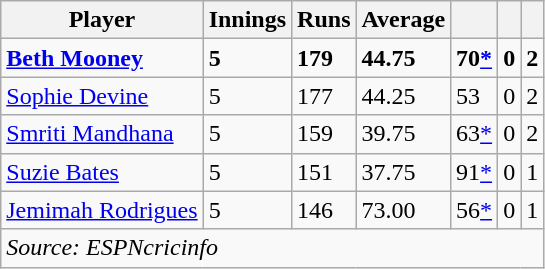<table class="wikitable sortable">
<tr>
<th class="unsortable">Player</th>
<th>Innings</th>
<th>Runs</th>
<th>Average</th>
<th></th>
<th></th>
<th></th>
</tr>
<tr>
<td><strong> <a href='#'>Beth Mooney</a></strong></td>
<td><strong>5</strong></td>
<td><strong>179</strong></td>
<td><strong>44.75</strong></td>
<td><strong>70<a href='#'>*</a></strong></td>
<td><strong>0</strong></td>
<td><strong>2</strong></td>
</tr>
<tr>
<td> <a href='#'>Sophie Devine</a></td>
<td>5</td>
<td>177</td>
<td>44.25</td>
<td>53</td>
<td>0</td>
<td>2</td>
</tr>
<tr>
<td>  <a href='#'>Smriti Mandhana</a></td>
<td>5</td>
<td>159</td>
<td>39.75</td>
<td>63<a href='#'>*</a></td>
<td>0</td>
<td>2</td>
</tr>
<tr>
<td> <a href='#'>Suzie Bates</a></td>
<td>5</td>
<td>151</td>
<td>37.75</td>
<td>91<a href='#'>*</a></td>
<td>0</td>
<td>1</td>
</tr>
<tr>
<td> <a href='#'>Jemimah Rodrigues</a></td>
<td>5</td>
<td>146</td>
<td>73.00</td>
<td>56<a href='#'>*</a></td>
<td>0</td>
<td>1</td>
</tr>
<tr>
<td colspan="8"><em>Source: ESPNcricinfo</em></td>
</tr>
</table>
